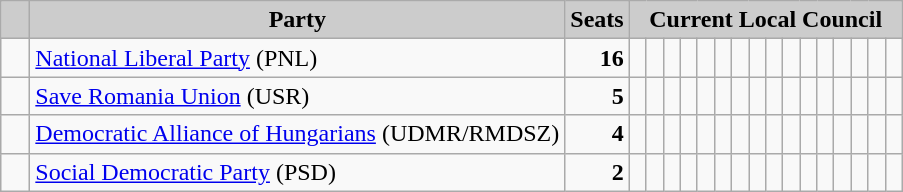<table class="wikitable">
<tr>
<th style="background:#ccc">   </th>
<th style="background:#ccc">Party</th>
<th style="background:#ccc">Seats</th>
<th colspan="16" style="background:#ccc">Current Local Council</th>
</tr>
<tr>
<td>  </td>
<td><a href='#'>National Liberal Party</a> (PNL)</td>
<td style="text-align: right"><strong>16</strong></td>
<td>  </td>
<td>  </td>
<td>  </td>
<td>  </td>
<td>  </td>
<td>  </td>
<td>  </td>
<td>  </td>
<td>  </td>
<td>  </td>
<td>  </td>
<td>  </td>
<td>  </td>
<td>  </td>
<td>  </td>
<td>  </td>
</tr>
<tr>
<td>  </td>
<td><a href='#'>Save Romania Union</a> (USR)</td>
<td style="text-align: right"><strong>5</strong></td>
<td>  </td>
<td>  </td>
<td>  </td>
<td>  </td>
<td>  </td>
<td> </td>
<td> </td>
<td> </td>
<td> </td>
<td> </td>
<td> </td>
<td> </td>
<td> </td>
<td> </td>
<td> </td>
<td> </td>
</tr>
<tr>
<td>  </td>
<td><a href='#'>Democratic Alliance of Hungarians</a> (UDMR/RMDSZ)</td>
<td style="text-align: right"><strong>4</strong></td>
<td>  </td>
<td>  </td>
<td>  </td>
<td>  </td>
<td> </td>
<td> </td>
<td> </td>
<td> </td>
<td> </td>
<td> </td>
<td> </td>
<td> </td>
<td> </td>
<td> </td>
<td> </td>
<td> </td>
</tr>
<tr>
<td>  </td>
<td><a href='#'>Social Democratic Party</a> (PSD)</td>
<td style="text-align: right"><strong>2</strong></td>
<td>  </td>
<td>  </td>
<td> </td>
<td> </td>
<td> </td>
<td> </td>
<td> </td>
<td> </td>
<td> </td>
<td> </td>
<td> </td>
<td> </td>
<td> </td>
<td> </td>
<td> </td>
<td> </td>
</tr>
</table>
